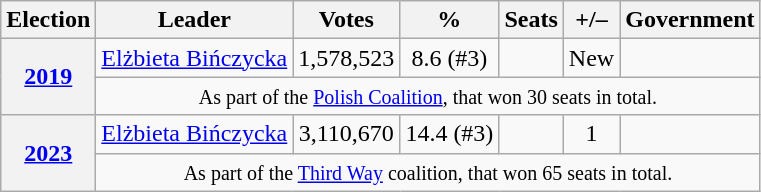<table class=wikitable style="text-align:center;">
<tr>
<th>Election</th>
<th>Leader</th>
<th>Votes</th>
<th>%</th>
<th>Seats</th>
<th>+/–</th>
<th>Government</th>
</tr>
<tr>
<th rowspan="2"><a href='#'>2019</a></th>
<td><a href='#'>Elżbieta Bińczycka</a></td>
<td>1,578,523</td>
<td>8.6 (#3)</td>
<td></td>
<td>New</td>
<td></td>
</tr>
<tr>
<td colspan="7"><small>As part of the <a href='#'>Polish Coalition</a>, that won 30 seats in total.</small></td>
</tr>
<tr>
<th rowspan="2"><a href='#'>2023</a></th>
<td><a href='#'>Elżbieta Bińczycka</a></td>
<td>3,110,670</td>
<td>14.4 (#3)</td>
<td></td>
<td> 1</td>
<td></td>
</tr>
<tr>
<td colspan="7"><small>As part of the <a href='#'>Third Way</a> coalition, that won 65 seats in total.</small></td>
</tr>
</table>
